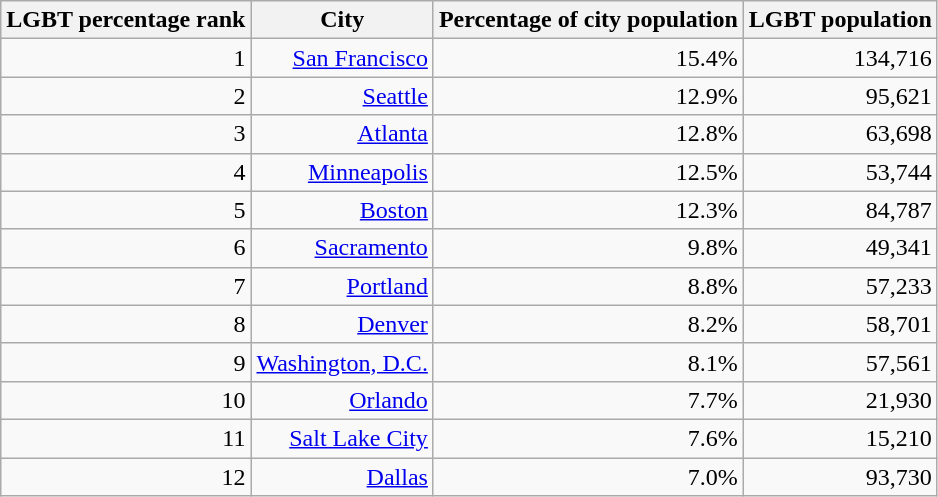<table class="wikitable" style="text-align:right;">
<tr>
<th>LGBT percentage rank</th>
<th>City</th>
<th>Percentage of city population</th>
<th>LGBT population</th>
</tr>
<tr>
<td>1</td>
<td><a href='#'>San Francisco</a></td>
<td>15.4%</td>
<td>134,716</td>
</tr>
<tr>
<td>2</td>
<td><a href='#'>Seattle</a></td>
<td>12.9%</td>
<td>95,621</td>
</tr>
<tr>
<td>3</td>
<td><a href='#'>Atlanta</a></td>
<td>12.8%</td>
<td>63,698</td>
</tr>
<tr>
<td>4</td>
<td><a href='#'>Minneapolis</a></td>
<td>12.5%</td>
<td>53,744</td>
</tr>
<tr>
<td>5</td>
<td><a href='#'>Boston</a></td>
<td>12.3%</td>
<td>84,787</td>
</tr>
<tr>
<td>6</td>
<td><a href='#'>Sacramento</a></td>
<td>9.8%</td>
<td>49,341</td>
</tr>
<tr>
<td>7</td>
<td><a href='#'>Portland</a></td>
<td>8.8%</td>
<td>57,233</td>
</tr>
<tr>
<td>8</td>
<td><a href='#'>Denver</a></td>
<td>8.2%</td>
<td>58,701</td>
</tr>
<tr>
<td>9</td>
<td><a href='#'>Washington, D.C.</a></td>
<td>8.1%</td>
<td>57,561</td>
</tr>
<tr>
<td>10</td>
<td><a href='#'>Orlando</a></td>
<td>7.7%</td>
<td>21,930</td>
</tr>
<tr>
<td>11</td>
<td><a href='#'>Salt Lake City</a></td>
<td>7.6%</td>
<td>15,210</td>
</tr>
<tr>
<td>12</td>
<td><a href='#'>Dallas</a></td>
<td>7.0%</td>
<td>93,730</td>
</tr>
</table>
